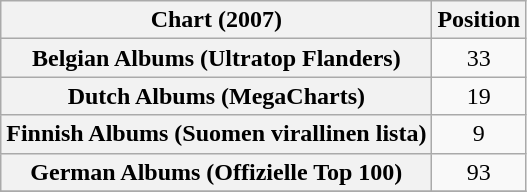<table class="wikitable plainrowheaders sortable" style="text-align:center;">
<tr>
<th scope="col">Chart (2007)</th>
<th scope="col">Position</th>
</tr>
<tr>
<th scope="row">Belgian Albums (Ultratop Flanders)</th>
<td align="center">33</td>
</tr>
<tr>
<th scope="row">Dutch Albums (MegaCharts)</th>
<td align="center">19</td>
</tr>
<tr>
<th scope="row">Finnish Albums (Suomen virallinen lista)</th>
<td align="center">9</td>
</tr>
<tr>
<th scope="row">German Albums (Offizielle Top 100)</th>
<td style="text-align:center;">93</td>
</tr>
<tr>
</tr>
</table>
